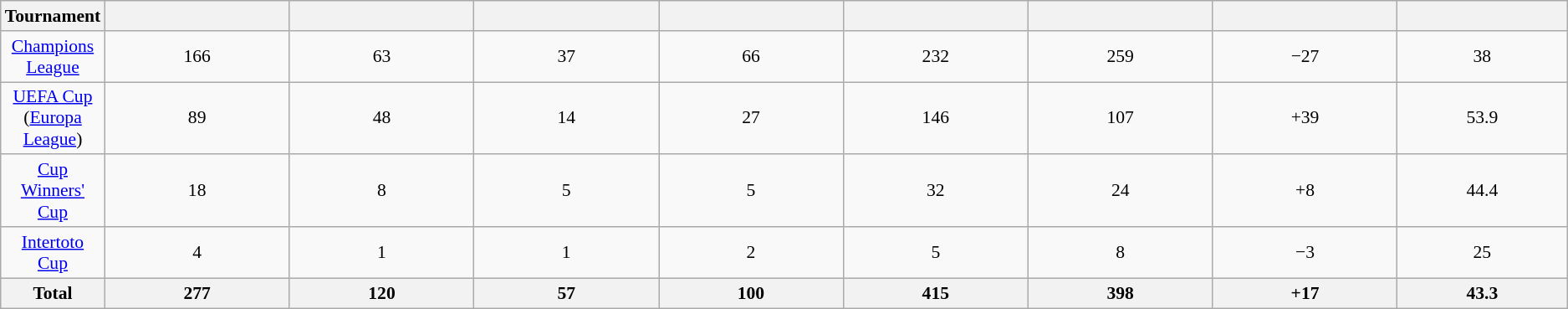<table class="wikitable" style="font-size:90%; text-align: center;">
<tr>
<th width=5%>Tournament</th>
<th width=12%></th>
<th width=12%></th>
<th width=12%></th>
<th width=12%></th>
<th width=12%></th>
<th width=12%></th>
<th width=12%></th>
<th width=12%></th>
</tr>
<tr>
<td><a href='#'>Champions League</a></td>
<td>166</td>
<td>63</td>
<td>37</td>
<td>66</td>
<td>232</td>
<td>259</td>
<td>−27</td>
<td>38</td>
</tr>
<tr>
<td><a href='#'>UEFA Cup</a> (<a href='#'>Europa League</a>)</td>
<td>89</td>
<td>48</td>
<td>14</td>
<td>27</td>
<td>146</td>
<td>107</td>
<td>+39</td>
<td>53.9</td>
</tr>
<tr>
<td><a href='#'>Cup Winners' Cup</a></td>
<td>18</td>
<td>8</td>
<td>5</td>
<td>5</td>
<td>32</td>
<td>24</td>
<td>+8</td>
<td>44.4</td>
</tr>
<tr>
<td><a href='#'>Intertoto Cup</a></td>
<td>4</td>
<td>1</td>
<td>1</td>
<td>2</td>
<td>5</td>
<td>8</td>
<td>−3</td>
<td>25</td>
</tr>
<tr>
<th><strong>Total</strong></th>
<th><strong>277</strong></th>
<th><strong>120</strong></th>
<th><strong>57</strong></th>
<th><strong>100</strong></th>
<th><strong>415</strong></th>
<th><strong>398</strong></th>
<th><strong>+17</strong></th>
<th><strong>43.3</strong></th>
</tr>
</table>
